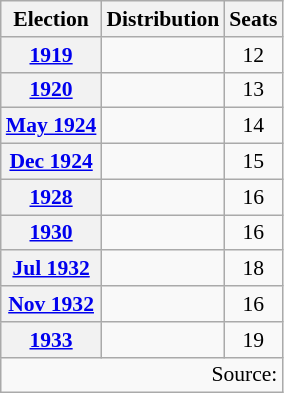<table class=wikitable style="font-size:90%; text-align:center">
<tr>
<th>Election</th>
<th>Distribution</th>
<th>Seats</th>
</tr>
<tr>
<th><a href='#'>1919</a></th>
<td align=left>           </td>
<td>12</td>
</tr>
<tr>
<th><a href='#'>1920</a></th>
<td align=left>            </td>
<td>13</td>
</tr>
<tr>
<th><a href='#'>May 1924</a></th>
<td align=left>             </td>
<td>14</td>
</tr>
<tr>
<th><a href='#'>Dec 1924</a></th>
<td align=left>              </td>
<td>15</td>
</tr>
<tr>
<th><a href='#'>1928</a></th>
<td align=left>               </td>
<td>16</td>
</tr>
<tr>
<th><a href='#'>1930</a></th>
<td align=left>               </td>
<td>16</td>
</tr>
<tr>
<th><a href='#'>Jul 1932</a></th>
<td align=left>                 </td>
<td>18</td>
</tr>
<tr>
<th><a href='#'>Nov 1932</a></th>
<td align=left>               </td>
<td>16</td>
</tr>
<tr>
<th><a href='#'>1933</a></th>
<td align=left>                  </td>
<td>19</td>
</tr>
<tr>
<td colspan=3 align=right>Source: </td>
</tr>
</table>
